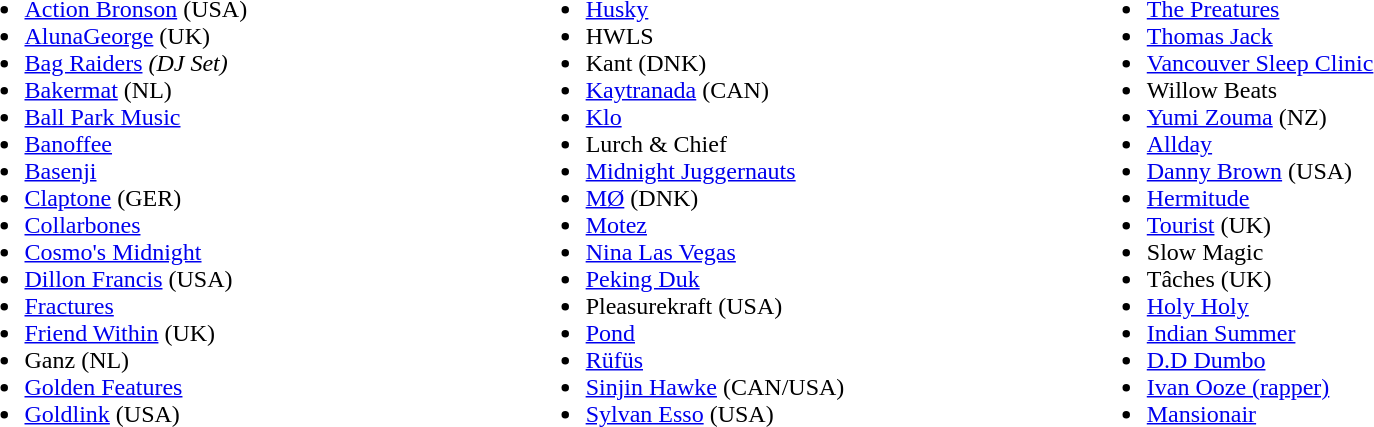<table width=90%|>
<tr>
<td width=33%><br><ul><li><a href='#'>Action Bronson</a> (USA)</li><li><a href='#'>AlunaGeorge</a> (UK)</li><li><a href='#'>Bag Raiders</a> <em>(DJ Set)</em></li><li><a href='#'>Bakermat</a> (NL)</li><li><a href='#'>Ball Park Music</a></li><li><a href='#'>Banoffee</a></li><li><a href='#'>Basenji</a></li><li><a href='#'>Claptone</a> (GER)</li><li><a href='#'>Collarbones</a></li><li><a href='#'>Cosmo's Midnight</a></li><li><a href='#'>Dillon Francis</a> (USA)</li><li><a href='#'>Fractures</a></li><li><a href='#'>Friend Within</a> (UK)</li><li>Ganz (NL)</li><li><a href='#'>Golden Features</a></li><li><a href='#'>Goldlink</a> (USA)</li></ul></td>
<td width=33%><br><ul><li><a href='#'>Husky</a></li><li>HWLS</li><li>Kant (DNK)</li><li><a href='#'>Kaytranada</a> (CAN)</li><li><a href='#'>Klo</a></li><li>Lurch & Chief</li><li><a href='#'>Midnight Juggernauts</a></li><li><a href='#'>MØ</a> (DNK)</li><li><a href='#'>Motez</a></li><li><a href='#'>Nina Las Vegas</a></li><li><a href='#'>Peking Duk</a></li><li>Pleasurekraft (USA)</li><li><a href='#'>Pond</a></li><li><a href='#'>Rüfüs</a></li><li><a href='#'>Sinjin Hawke</a> (CAN/USA)</li><li><a href='#'>Sylvan Esso</a> (USA)</li></ul></td>
<td width=33%><br><ul><li><a href='#'>The Preatures</a></li><li><a href='#'>Thomas Jack</a></li><li><a href='#'>Vancouver Sleep Clinic</a></li><li>Willow Beats</li><li><a href='#'>Yumi Zouma</a> (NZ)</li><li><a href='#'>Allday</a></li><li><a href='#'>Danny Brown</a> (USA)</li><li><a href='#'>Hermitude</a></li><li><a href='#'>Tourist</a> (UK)</li><li>Slow Magic</li><li>Tâches (UK)</li><li><a href='#'>Holy Holy</a></li><li><a href='#'>Indian Summer</a></li><li><a href='#'>D.D Dumbo</a></li><li><a href='#'>Ivan Ooze (rapper)</a></li><li><a href='#'>Mansionair</a></li></ul></td>
<td width=33%></td>
</tr>
</table>
